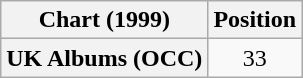<table class="wikitable plainrowheaders">
<tr>
<th scope="col">Chart (1999)</th>
<th scope="col">Position</th>
</tr>
<tr>
<th scope="row">UK Albums (OCC)</th>
<td align="center">33</td>
</tr>
</table>
